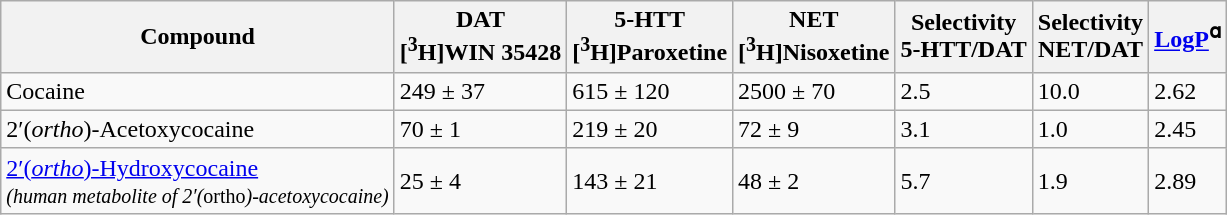<table class="wikitable sortable">
<tr>
<th>Compound</th>
<th>DAT<br>[<sup>3</sup>H]WIN 35428</th>
<th>5-HTT<br>[<sup>3</sup>H]Paroxetine</th>
<th>NET<br>[<sup>3</sup>H]Nisoxetine</th>
<th>Selectivity<br>5-HTT/DAT</th>
<th>Selectivity<br>NET/DAT</th>
<th><a href='#'>LogP</a><sup><strong>ɑ</strong></sup></th>
</tr>
<tr>
<td>Cocaine</td>
<td>249 ± 37</td>
<td>615 ± 120</td>
<td>2500 ± 70</td>
<td>2.5</td>
<td>10.0</td>
<td>2.62</td>
</tr>
<tr>
<td>2′(<em>ortho</em>)-Acetoxycocaine</td>
<td>70 ± 1</td>
<td>219 ± 20</td>
<td>72 ± 9</td>
<td>3.1</td>
<td>1.0</td>
<td>2.45</td>
</tr>
<tr>
<td><a href='#'>2′(<em>ortho</em>)-Hydroxycocaine</a><br><small><em>(human metabolite of 2′(</em>ortho<em>)-acetoxycocaine)</em></small></td>
<td>25 ± 4</td>
<td>143 ± 21</td>
<td>48 ± 2</td>
<td>5.7</td>
<td>1.9</td>
<td>2.89</td>
</tr>
</table>
